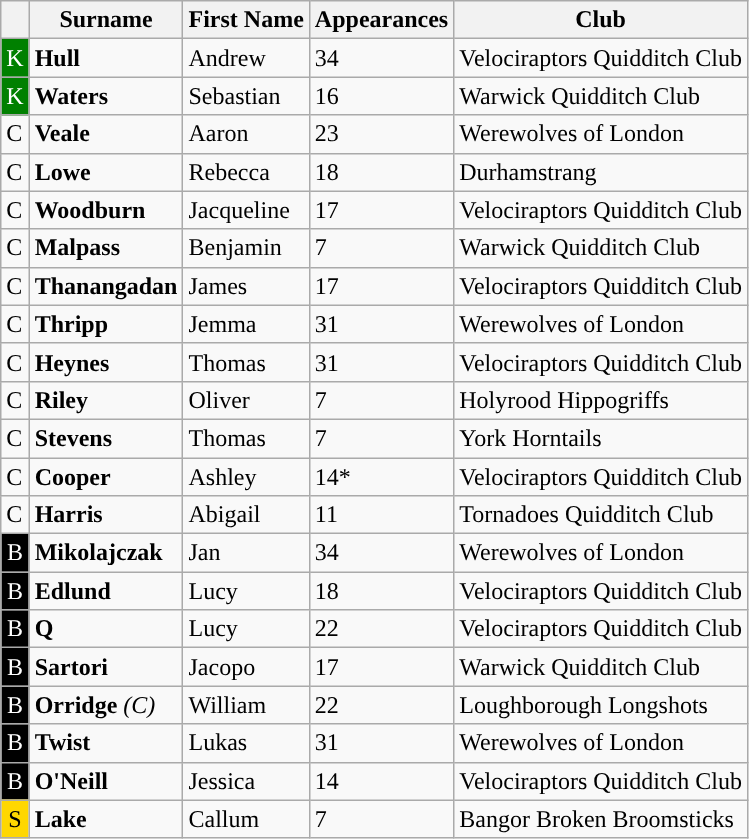<table class="wikitable sortable mw-collapsible mw-collapsed">
<tr>
<th></th>
<th>Surname</th>
<th>First Name</th>
<th>Appearances</th>
<th>Club</th>
</tr>
<tr>
<td style="text-align:center; background:Green; color:white">K</td>
<td><strong>Hull</strong></td>
<td>Andrew</td>
<td>34</td>
<td>Velociraptors Quidditch Club</td>
</tr>
<tr>
<td style="text-align:center; background:Green; color:white">K</td>
<td><strong>Waters</strong></td>
<td>Sebastian</td>
<td>16</td>
<td>Warwick Quidditch Club</td>
</tr>
<tr>
<td>C</td>
<td><strong>Veale</strong></td>
<td>Aaron</td>
<td>23</td>
<td>Werewolves of London</td>
</tr>
<tr>
<td>C</td>
<td><strong>Lowe</strong></td>
<td>Rebecca</td>
<td>18</td>
<td>Durhamstrang</td>
</tr>
<tr>
<td>C</td>
<td><strong>Woodburn</strong></td>
<td>Jacqueline</td>
<td>17</td>
<td>Velociraptors Quidditch Club</td>
</tr>
<tr>
<td>C</td>
<td><strong>Malpass</strong></td>
<td>Benjamin</td>
<td>7</td>
<td>Warwick Quidditch Club</td>
</tr>
<tr>
<td>C</td>
<td><strong>Thanangadan</strong></td>
<td>James</td>
<td>17</td>
<td>Velociraptors Quidditch Club</td>
</tr>
<tr>
<td>C</td>
<td><strong>Thripp</strong></td>
<td>Jemma</td>
<td>31</td>
<td>Werewolves of London</td>
</tr>
<tr>
<td>C</td>
<td><strong>Heynes</strong></td>
<td>Thomas</td>
<td>31</td>
<td>Velociraptors Quidditch Club</td>
</tr>
<tr>
<td>C</td>
<td><strong>Riley</strong></td>
<td>Oliver</td>
<td>7</td>
<td>Holyrood Hippogriffs</td>
</tr>
<tr>
<td>C</td>
<td><strong>Stevens</strong></td>
<td>Thomas</td>
<td>7</td>
<td>York Horntails</td>
</tr>
<tr>
<td>C</td>
<td><strong>Cooper</strong></td>
<td>Ashley</td>
<td>14*</td>
<td>Velociraptors Quidditch Club</td>
</tr>
<tr>
<td>C</td>
<td><strong>Harris</strong></td>
<td>Abigail</td>
<td>11</td>
<td>Tornadoes Quidditch Club</td>
</tr>
<tr>
<td style="text-align:center; background:Black; color:white">B</td>
<td><strong>Mikolajczak</strong></td>
<td>Jan</td>
<td>34</td>
<td>Werewolves of London</td>
</tr>
<tr>
<td style="text-align:center; background:Black; color:white">B</td>
<td><strong>Edlund</strong></td>
<td>Lucy</td>
<td>18</td>
<td>Velociraptors Quidditch Club</td>
</tr>
<tr>
<td style="text-align:center; background:Black; color:white">B</td>
<td><strong>Q</strong></td>
<td>Lucy</td>
<td>22</td>
<td>Velociraptors Quidditch Club</td>
</tr>
<tr>
<td style="text-align:center; background:Black; color:white">B</td>
<td><strong>Sartori</strong></td>
<td>Jacopo</td>
<td>17</td>
<td>Warwick Quidditch Club</td>
</tr>
<tr>
<td style="text-align:center; background:Black; color:white">B</td>
<td><strong>Orridge</strong> <em>(C)</em></td>
<td>William</td>
<td>22</td>
<td>Loughborough Longshots</td>
</tr>
<tr>
<td style="text-align:center; background:Black; color:white">B</td>
<td><strong>Twist</strong></td>
<td>Lukas</td>
<td>31</td>
<td>Werewolves of London</td>
</tr>
<tr>
<td style="text-align:center; background:Black; color:white">B</td>
<td><strong>O'Neill</strong></td>
<td>Jessica</td>
<td>14</td>
<td>Velociraptors Quidditch Club</td>
</tr>
<tr>
<td style="text-align:center; background:Gold">S</td>
<td><strong>Lake</strong></td>
<td>Callum</td>
<td>7</td>
<td>Bangor Broken Broomsticks</td>
</tr>
</table>
